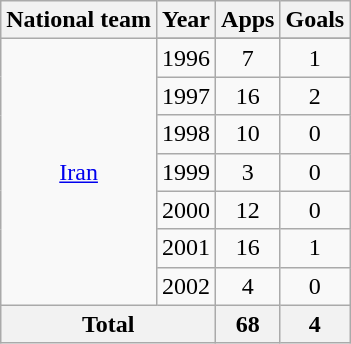<table class="wikitable" style="text-align:center">
<tr>
<th>National team</th>
<th>Year</th>
<th>Apps</th>
<th>Goals</th>
</tr>
<tr>
<td rowspan="8"><a href='#'>Iran</a></td>
</tr>
<tr>
<td>1996</td>
<td>7</td>
<td>1</td>
</tr>
<tr>
<td>1997</td>
<td>16</td>
<td>2</td>
</tr>
<tr>
<td>1998</td>
<td>10</td>
<td>0</td>
</tr>
<tr>
<td>1999</td>
<td>3</td>
<td>0</td>
</tr>
<tr>
<td>2000</td>
<td>12</td>
<td>0</td>
</tr>
<tr>
<td>2001</td>
<td>16</td>
<td>1</td>
</tr>
<tr>
<td>2002</td>
<td>4</td>
<td>0</td>
</tr>
<tr>
<th colspan="2">Total</th>
<th>68</th>
<th>4</th>
</tr>
</table>
